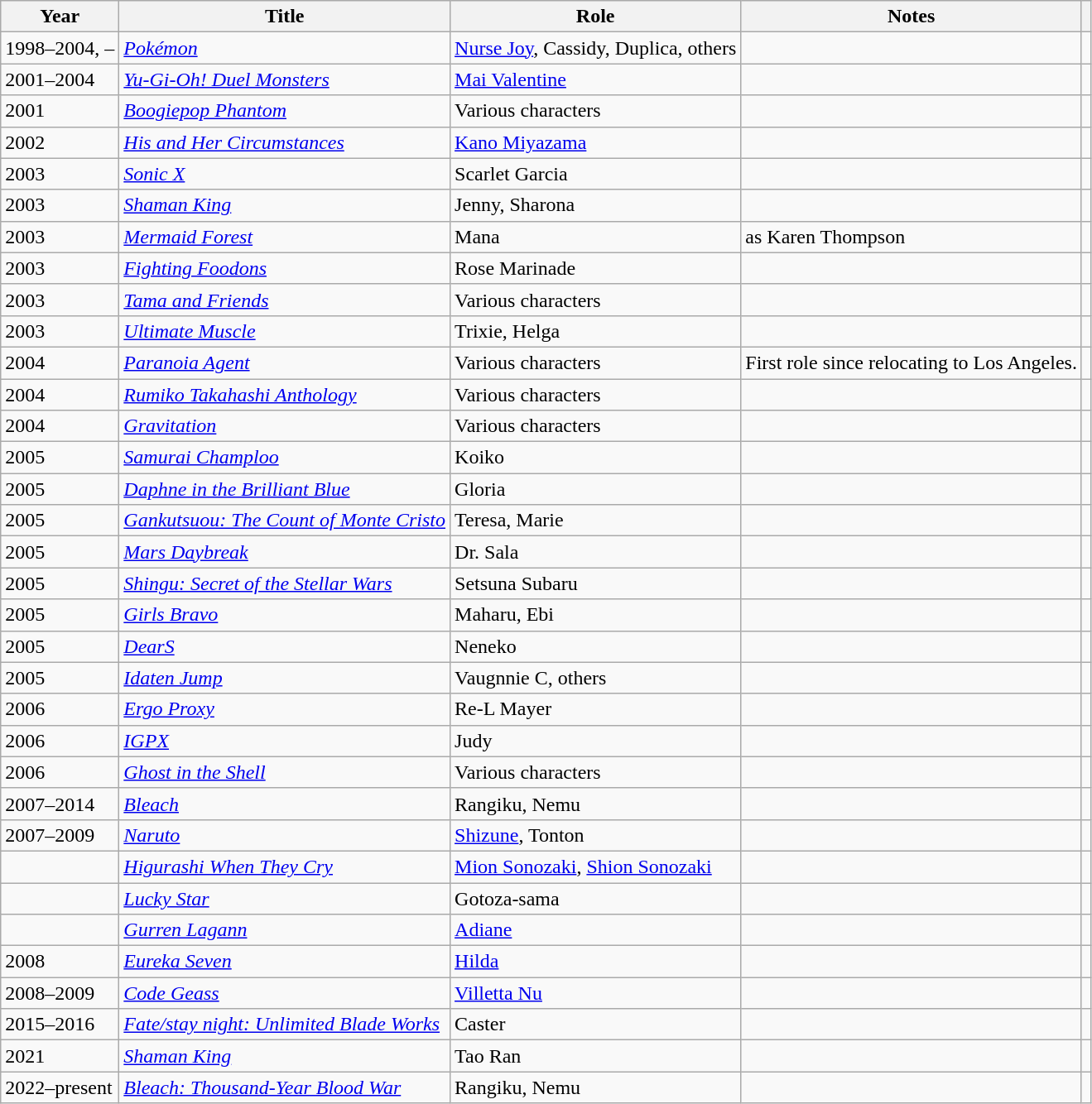<table class="wikitable sortable plainrowheaders">
<tr>
<th>Year </th>
<th>Title</th>
<th>Role </th>
<th class="unsortable">Notes</th>
<th class="unsortable"></th>
</tr>
<tr>
<td>1998–2004, –</td>
<td><em><a href='#'>Pokémon</a></em></td>
<td><a href='#'>Nurse Joy</a>, Cassidy, Duplica, others</td>
<td></td>
<td></td>
</tr>
<tr>
<td>2001–2004</td>
<td><em><a href='#'>Yu-Gi-Oh! Duel Monsters</a></em></td>
<td><a href='#'>Mai Valentine</a></td>
<td></td>
<td></td>
</tr>
<tr>
<td>2001</td>
<td><em><a href='#'>Boogiepop Phantom</a></em></td>
<td>Various characters</td>
<td></td>
<td></td>
</tr>
<tr>
<td>2002</td>
<td><em><a href='#'>His and Her Circumstances</a></em></td>
<td><a href='#'>Kano Miyazama</a></td>
<td></td>
<td></td>
</tr>
<tr>
<td>2003</td>
<td><em><a href='#'>Sonic X</a></em></td>
<td>Scarlet Garcia</td>
<td></td>
<td></td>
</tr>
<tr>
<td>2003</td>
<td><em><a href='#'>Shaman King</a></em></td>
<td>Jenny, Sharona</td>
<td></td>
<td></td>
</tr>
<tr>
<td>2003</td>
<td><em><a href='#'>Mermaid Forest</a></em></td>
<td>Mana</td>
<td>as Karen Thompson</td>
<td></td>
</tr>
<tr>
<td>2003</td>
<td><em><a href='#'>Fighting Foodons</a></em></td>
<td>Rose Marinade</td>
<td></td>
<td></td>
</tr>
<tr>
<td>2003</td>
<td><em><a href='#'>Tama and Friends</a></em></td>
<td>Various characters</td>
<td></td>
<td></td>
</tr>
<tr>
<td>2003</td>
<td><em><a href='#'>Ultimate Muscle</a></em></td>
<td>Trixie, Helga</td>
<td></td>
<td></td>
</tr>
<tr>
<td>2004</td>
<td><em><a href='#'>Paranoia Agent</a></em></td>
<td>Various characters</td>
<td>First role since relocating to Los Angeles.</td>
<td></td>
</tr>
<tr>
<td>2004</td>
<td><em><a href='#'>Rumiko Takahashi Anthology</a></em></td>
<td>Various characters</td>
<td></td>
<td></td>
</tr>
<tr>
<td>2004</td>
<td><em><a href='#'>Gravitation</a></em></td>
<td>Various characters</td>
<td></td>
<td></td>
</tr>
<tr>
<td>2005</td>
<td><em><a href='#'>Samurai Champloo</a></em></td>
<td>Koiko</td>
<td></td>
<td></td>
</tr>
<tr>
<td>2005</td>
<td><em><a href='#'>Daphne in the Brilliant Blue</a></em></td>
<td>Gloria</td>
<td></td>
<td></td>
</tr>
<tr>
<td>2005</td>
<td><em><a href='#'>Gankutsuou: The Count of Monte Cristo</a></em></td>
<td>Teresa, Marie</td>
<td></td>
<td></td>
</tr>
<tr>
<td>2005</td>
<td><em><a href='#'>Mars Daybreak</a></em></td>
<td>Dr. Sala</td>
<td></td>
<td></td>
</tr>
<tr>
<td>2005</td>
<td><em><a href='#'>Shingu: Secret of the Stellar Wars</a></em></td>
<td>Setsuna Subaru</td>
<td></td>
<td></td>
</tr>
<tr>
<td>2005</td>
<td><em><a href='#'>Girls Bravo</a></em></td>
<td>Maharu, Ebi</td>
<td></td>
<td></td>
</tr>
<tr>
<td>2005</td>
<td><em><a href='#'>DearS</a></em></td>
<td>Neneko</td>
<td></td>
<td></td>
</tr>
<tr>
<td>2005</td>
<td><em><a href='#'>Idaten Jump</a></em></td>
<td>Vaugnnie C, others</td>
<td></td>
<td></td>
</tr>
<tr>
<td>2006</td>
<td><em><a href='#'>Ergo Proxy</a></em></td>
<td>Re-L Mayer</td>
<td></td>
<td></td>
</tr>
<tr>
<td>2006</td>
<td><em><a href='#'>IGPX</a></em></td>
<td>Judy</td>
<td></td>
<td></td>
</tr>
<tr>
<td>2006</td>
<td><em><a href='#'>Ghost in the Shell</a></em></td>
<td>Various characters</td>
<td></td>
<td></td>
</tr>
<tr>
<td>2007–2014</td>
<td><em><a href='#'>Bleach</a></em></td>
<td>Rangiku, Nemu</td>
<td></td>
<td></td>
</tr>
<tr>
<td>2007–2009</td>
<td><em><a href='#'>Naruto</a></em></td>
<td><a href='#'>Shizune</a>, Tonton</td>
<td></td>
<td></td>
</tr>
<tr>
<td></td>
<td><em><a href='#'>Higurashi When They Cry</a></em></td>
<td><a href='#'>Mion Sonozaki</a>, <a href='#'>Shion Sonozaki</a></td>
<td></td>
<td></td>
</tr>
<tr>
<td></td>
<td><em><a href='#'>Lucky Star</a></em></td>
<td>Gotoza-sama</td>
<td></td>
<td></td>
</tr>
<tr>
<td></td>
<td><em><a href='#'>Gurren Lagann</a></em></td>
<td><a href='#'>Adiane</a></td>
<td></td>
<td></td>
</tr>
<tr>
<td>2008</td>
<td><em><a href='#'>Eureka Seven</a></em></td>
<td><a href='#'>Hilda</a></td>
<td></td>
<td></td>
</tr>
<tr>
<td>2008–2009</td>
<td><em><a href='#'>Code Geass</a></em></td>
<td><a href='#'>Villetta Nu</a></td>
<td></td>
<td></td>
</tr>
<tr>
<td>2015–2016</td>
<td><em><a href='#'>Fate/stay night: Unlimited Blade Works</a></em></td>
<td>Caster</td>
<td></td>
<td></td>
</tr>
<tr>
<td>2021</td>
<td><em><a href='#'>Shaman King</a></em></td>
<td>Tao Ran</td>
<td></td>
<td></td>
</tr>
<tr>
<td>2022–present</td>
<td><em><a href='#'>Bleach: Thousand-Year Blood War</a></em></td>
<td>Rangiku, Nemu</td>
<td></td>
<td></td>
</tr>
</table>
